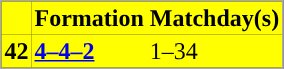<table class="toccolours" border="0" cellpadding="2" cellspacing="0" align="center" style="margin: 0.5em 0 1em 1em; background: #000000; border: 1px #aaaaaa solid;">
<tr bgcolor=#FFFF00>
<th></th>
<th>Formation</th>
<th>Matchday(s)</th>
</tr>
<tr bgcolor=#FFFF00>
<td><strong>42</strong></td>
<td><a href='#'><span><strong>4–4–2</strong></span></a></td>
<td>1–34</td>
</tr>
</table>
